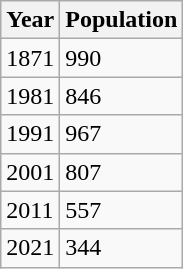<table class="wikitable">
<tr>
<th>Year</th>
<th>Population</th>
</tr>
<tr>
<td>1871</td>
<td>990</td>
</tr>
<tr>
<td>1981</td>
<td>846</td>
</tr>
<tr>
<td>1991</td>
<td>967</td>
</tr>
<tr>
<td>2001</td>
<td>807</td>
</tr>
<tr>
<td>2011</td>
<td>557</td>
</tr>
<tr>
<td>2021</td>
<td>344</td>
</tr>
</table>
